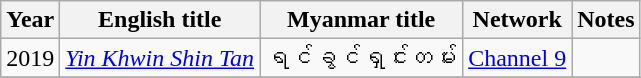<table class="wikitable">
<tr>
<th width=10>Year</th>
<th>English title</th>
<th>Myanmar title</th>
<th>Network</th>
<th>Notes</th>
</tr>
<tr>
<td>2019</td>
<td><em><a href='#'>Yin Khwin Shin Tan</a></em></td>
<td>ရင်ခွင်ရှင်းတမ်း</td>
<td><a href='#'>Channel 9</a></td>
<td></td>
</tr>
<tr>
</tr>
</table>
